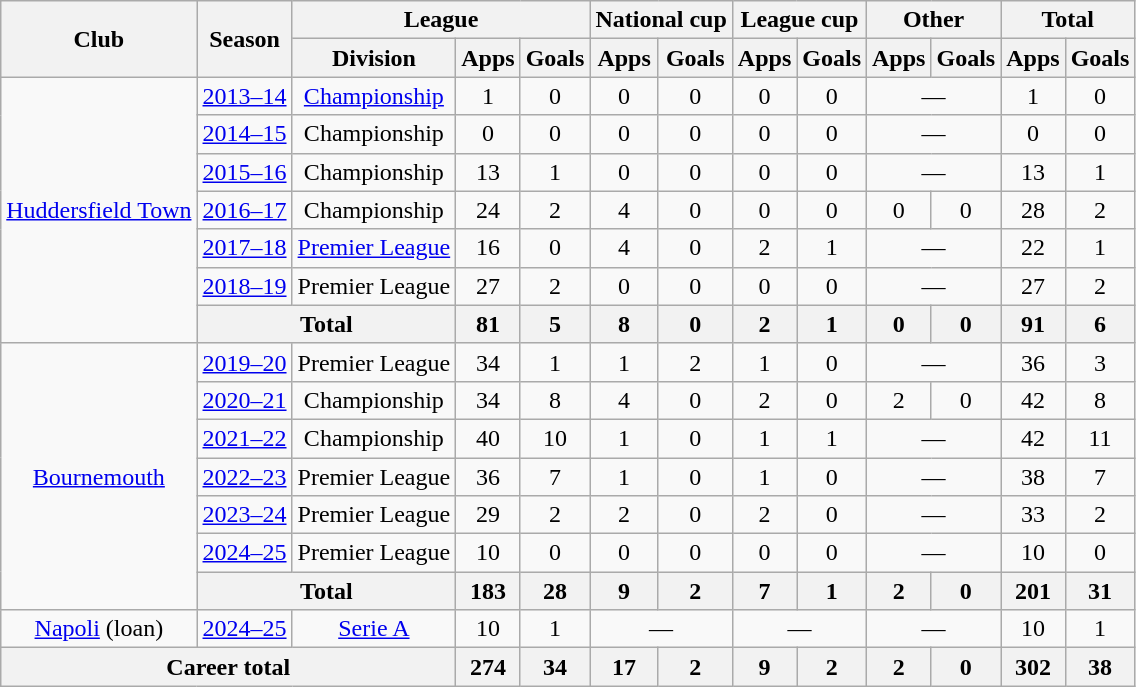<table class=wikitable style=text-align:center>
<tr>
<th rowspan=2>Club</th>
<th rowspan=2>Season</th>
<th colspan=3>League</th>
<th colspan=2>National cup</th>
<th colspan=2>League cup</th>
<th colspan=2>Other</th>
<th colspan=2>Total</th>
</tr>
<tr>
<th>Division</th>
<th>Apps</th>
<th>Goals</th>
<th>Apps</th>
<th>Goals</th>
<th>Apps</th>
<th>Goals</th>
<th>Apps</th>
<th>Goals</th>
<th>Apps</th>
<th>Goals</th>
</tr>
<tr>
<td rowspan=7><a href='#'>Huddersfield Town</a></td>
<td><a href='#'>2013–14</a></td>
<td><a href='#'>Championship</a></td>
<td>1</td>
<td>0</td>
<td>0</td>
<td>0</td>
<td>0</td>
<td>0</td>
<td colspan=2>—</td>
<td>1</td>
<td>0</td>
</tr>
<tr>
<td><a href='#'>2014–15</a></td>
<td>Championship</td>
<td>0</td>
<td>0</td>
<td>0</td>
<td>0</td>
<td>0</td>
<td>0</td>
<td colspan=2>—</td>
<td>0</td>
<td>0</td>
</tr>
<tr>
<td><a href='#'>2015–16</a></td>
<td>Championship</td>
<td>13</td>
<td>1</td>
<td>0</td>
<td>0</td>
<td>0</td>
<td>0</td>
<td colspan=2>—</td>
<td>13</td>
<td>1</td>
</tr>
<tr>
<td><a href='#'>2016–17</a></td>
<td>Championship</td>
<td>24</td>
<td>2</td>
<td>4</td>
<td>0</td>
<td>0</td>
<td>0</td>
<td>0</td>
<td>0</td>
<td>28</td>
<td>2</td>
</tr>
<tr>
<td><a href='#'>2017–18</a></td>
<td><a href='#'>Premier League</a></td>
<td>16</td>
<td>0</td>
<td>4</td>
<td>0</td>
<td>2</td>
<td>1</td>
<td colspan=2>—</td>
<td>22</td>
<td>1</td>
</tr>
<tr>
<td><a href='#'>2018–19</a></td>
<td>Premier League</td>
<td>27</td>
<td>2</td>
<td>0</td>
<td>0</td>
<td>0</td>
<td>0</td>
<td colspan=2>—</td>
<td>27</td>
<td>2</td>
</tr>
<tr>
<th colspan="2">Total</th>
<th>81</th>
<th>5</th>
<th>8</th>
<th>0</th>
<th>2</th>
<th>1</th>
<th>0</th>
<th>0</th>
<th>91</th>
<th>6</th>
</tr>
<tr>
<td rowspan="7"><a href='#'>Bournemouth</a></td>
<td><a href='#'>2019–20</a></td>
<td>Premier League</td>
<td>34</td>
<td>1</td>
<td>1</td>
<td>2</td>
<td>1</td>
<td>0</td>
<td colspan=2>—</td>
<td>36</td>
<td>3</td>
</tr>
<tr>
<td><a href='#'>2020–21</a></td>
<td>Championship</td>
<td>34</td>
<td>8</td>
<td>4</td>
<td>0</td>
<td>2</td>
<td>0</td>
<td>2</td>
<td>0</td>
<td>42</td>
<td>8</td>
</tr>
<tr>
<td><a href='#'>2021–22</a></td>
<td>Championship</td>
<td>40</td>
<td>10</td>
<td>1</td>
<td>0</td>
<td>1</td>
<td>1</td>
<td colspan=2>—</td>
<td>42</td>
<td>11</td>
</tr>
<tr>
<td><a href='#'>2022–23</a></td>
<td>Premier League</td>
<td>36</td>
<td>7</td>
<td>1</td>
<td>0</td>
<td>1</td>
<td>0</td>
<td colspan=2>—</td>
<td>38</td>
<td>7</td>
</tr>
<tr>
<td><a href='#'>2023–24</a></td>
<td>Premier League</td>
<td>29</td>
<td>2</td>
<td>2</td>
<td>0</td>
<td>2</td>
<td>0</td>
<td colspan=2>—</td>
<td>33</td>
<td>2</td>
</tr>
<tr>
<td><a href='#'>2024–25</a></td>
<td>Premier League</td>
<td>10</td>
<td>0</td>
<td>0</td>
<td>0</td>
<td>0</td>
<td>0</td>
<td colspan=2>—</td>
<td>10</td>
<td>0</td>
</tr>
<tr>
<th colspan=2>Total</th>
<th>183</th>
<th>28</th>
<th>9</th>
<th>2</th>
<th>7</th>
<th>1</th>
<th>2</th>
<th>0</th>
<th>201</th>
<th>31</th>
</tr>
<tr>
<td><a href='#'>Napoli</a> (loan)</td>
<td><a href='#'>2024–25</a></td>
<td><a href='#'>Serie A</a></td>
<td>10</td>
<td>1</td>
<td colspan=2>—</td>
<td colspan=2>—</td>
<td colspan=2>—</td>
<td>10</td>
<td>1</td>
</tr>
<tr>
<th colspan=3>Career total</th>
<th>274</th>
<th>34</th>
<th>17</th>
<th>2</th>
<th>9</th>
<th>2</th>
<th>2</th>
<th>0</th>
<th>302</th>
<th>38</th>
</tr>
</table>
